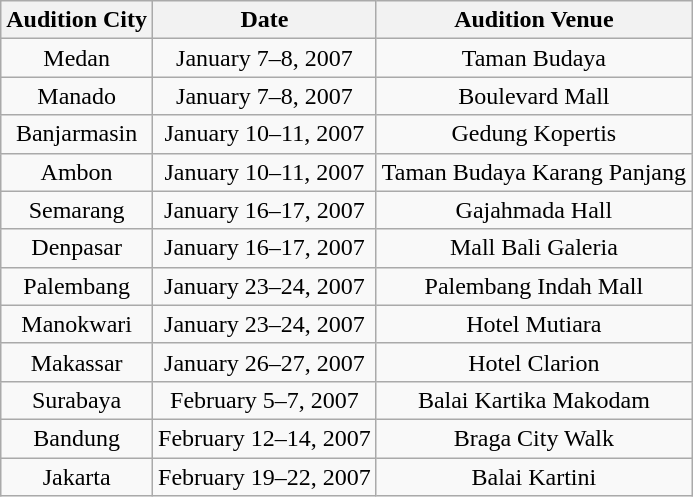<table class="wikitable">
<tr>
<th>Audition City</th>
<th>Date</th>
<th>Audition Venue</th>
</tr>
<tr style="text-align:center;">
<td>Medan</td>
<td>January 7–8, 2007</td>
<td>Taman Budaya</td>
</tr>
<tr style="text-align:center;">
<td>Manado</td>
<td>January 7–8, 2007</td>
<td>Boulevard Mall</td>
</tr>
<tr style="text-align:center;">
<td>Banjarmasin</td>
<td>January 10–11, 2007</td>
<td>Gedung Kopertis</td>
</tr>
<tr style="text-align:center;">
<td>Ambon</td>
<td>January 10–11, 2007</td>
<td>Taman Budaya Karang Panjang</td>
</tr>
<tr style="text-align:center;">
<td>Semarang</td>
<td>January 16–17, 2007</td>
<td>Gajahmada Hall</td>
</tr>
<tr style="text-align:center;">
<td>Denpasar</td>
<td>January 16–17, 2007</td>
<td>Mall Bali Galeria</td>
</tr>
<tr style="text-align:center;">
<td>Palembang</td>
<td>January 23–24, 2007</td>
<td>Palembang Indah Mall</td>
</tr>
<tr style="text-align:center;">
<td>Manokwari</td>
<td>January 23–24, 2007</td>
<td>Hotel Mutiara</td>
</tr>
<tr style="text-align:center;">
<td>Makassar</td>
<td>January 26–27, 2007</td>
<td>Hotel Clarion</td>
</tr>
<tr style="text-align:center;">
<td>Surabaya</td>
<td>February 5–7, 2007</td>
<td>Balai Kartika Makodam</td>
</tr>
<tr style="text-align:center;">
<td>Bandung</td>
<td>February 12–14, 2007</td>
<td>Braga City Walk</td>
</tr>
<tr style="text-align:center;">
<td>Jakarta</td>
<td>February 19–22, 2007</td>
<td>Balai Kartini</td>
</tr>
</table>
